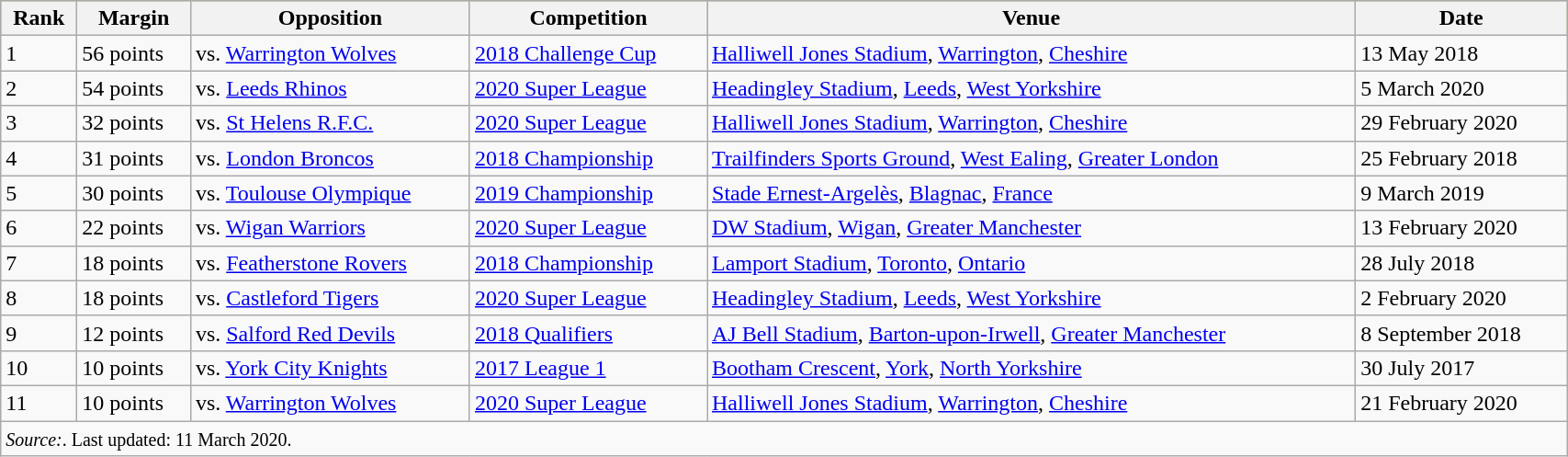<table class="wikitable sortable" style="width:90%;">
<tr style="background:#bdb76b;">
<th>Rank</th>
<th>Margin</th>
<th>Opposition</th>
<th>Competition</th>
<th>Venue</th>
<th>Date</th>
</tr>
<tr>
<td>1</td>
<td>56 points</td>
<td>vs. <a href='#'>Warrington Wolves</a></td>
<td><a href='#'>2018 Challenge Cup</a></td>
<td> <a href='#'>Halliwell Jones Stadium</a>, <a href='#'>Warrington</a>, <a href='#'>Cheshire</a></td>
<td>13 May 2018</td>
</tr>
<tr>
<td>2</td>
<td>54 points</td>
<td>vs. <a href='#'>Leeds Rhinos</a></td>
<td><a href='#'>2020 Super League</a></td>
<td> <a href='#'>Headingley Stadium</a>, <a href='#'>Leeds</a>, <a href='#'>West Yorkshire</a></td>
<td>5 March 2020</td>
</tr>
<tr>
<td>3</td>
<td>32 points</td>
<td>vs. <a href='#'>St Helens R.F.C.</a></td>
<td><a href='#'>2020 Super League</a></td>
<td> <a href='#'>Halliwell Jones Stadium</a>, <a href='#'>Warrington</a>, <a href='#'>Cheshire</a></td>
<td>29 February 2020</td>
</tr>
<tr>
<td>4</td>
<td>31 points</td>
<td>vs. <a href='#'>London Broncos</a></td>
<td><a href='#'>2018 Championship</a></td>
<td> <a href='#'>Trailfinders Sports Ground</a>, <a href='#'>West Ealing</a>, <a href='#'>Greater London</a></td>
<td>25 February 2018</td>
</tr>
<tr>
<td>5</td>
<td>30 points</td>
<td>vs. <a href='#'>Toulouse Olympique</a></td>
<td><a href='#'>2019 Championship</a></td>
<td> <a href='#'>Stade Ernest-Argelès</a>, <a href='#'>Blagnac</a>, <a href='#'>France</a></td>
<td>9 March 2019</td>
</tr>
<tr>
<td>6</td>
<td>22 points</td>
<td>vs. <a href='#'>Wigan Warriors</a></td>
<td><a href='#'>2020 Super League</a></td>
<td> <a href='#'>DW Stadium</a>, <a href='#'>Wigan</a>, <a href='#'>Greater Manchester</a></td>
<td>13 February 2020</td>
</tr>
<tr>
<td>7</td>
<td>18 points</td>
<td>vs. <a href='#'>Featherstone Rovers</a></td>
<td><a href='#'>2018 Championship</a></td>
<td> <a href='#'>Lamport Stadium</a>, <a href='#'>Toronto</a>, <a href='#'>Ontario</a></td>
<td>28 July 2018</td>
</tr>
<tr>
<td>8</td>
<td>18 points</td>
<td>vs. <a href='#'>Castleford Tigers</a></td>
<td><a href='#'>2020 Super League</a></td>
<td> <a href='#'>Headingley Stadium</a>, <a href='#'>Leeds</a>, <a href='#'>West Yorkshire</a></td>
<td>2 February 2020</td>
</tr>
<tr>
<td>9</td>
<td>12 points</td>
<td>vs. <a href='#'>Salford Red Devils</a></td>
<td><a href='#'>2018 Qualifiers</a></td>
<td> <a href='#'>AJ Bell Stadium</a>, <a href='#'>Barton-upon-Irwell</a>, <a href='#'>Greater Manchester</a></td>
<td>8 September 2018</td>
</tr>
<tr>
<td>10</td>
<td>10 points</td>
<td>vs. <a href='#'>York City Knights</a></td>
<td><a href='#'>2017 League 1</a></td>
<td> <a href='#'>Bootham Crescent</a>, <a href='#'>York</a>, <a href='#'>North Yorkshire</a></td>
<td>30 July 2017</td>
</tr>
<tr>
<td>11</td>
<td>10 points</td>
<td>vs. <a href='#'>Warrington Wolves</a></td>
<td><a href='#'>2020 Super League</a></td>
<td> <a href='#'>Halliwell Jones Stadium</a>, <a href='#'>Warrington</a>, <a href='#'>Cheshire</a></td>
<td>21 February 2020</td>
</tr>
<tr>
<td colspan="7"><small><em>Source:</em>. Last updated: 11 March 2020.</small></td>
</tr>
</table>
